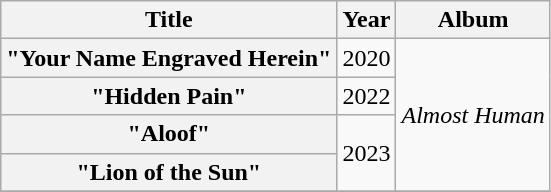<table class="wikitable plainrowheaders" style="text-align:center;">
<tr>
<th scope="col" rowspan="1">Title</th>
<th scope="col" rowspan="1">Year</th>
<th scope="col" rowspan="1">Album</th>
</tr>
<tr>
<th scope="row">"Your Name Engraved Herein"</th>
<td>2020</td>
<td rowspan="4"><em>Almost Human</em></td>
</tr>
<tr>
<th scope="row">"Hidden Pain"</th>
<td>2022</td>
</tr>
<tr>
<th scope="row">"Aloof"</th>
<td rowspan="2">2023</td>
</tr>
<tr>
<th scope="row">"Lion of the Sun"</th>
</tr>
<tr>
</tr>
</table>
